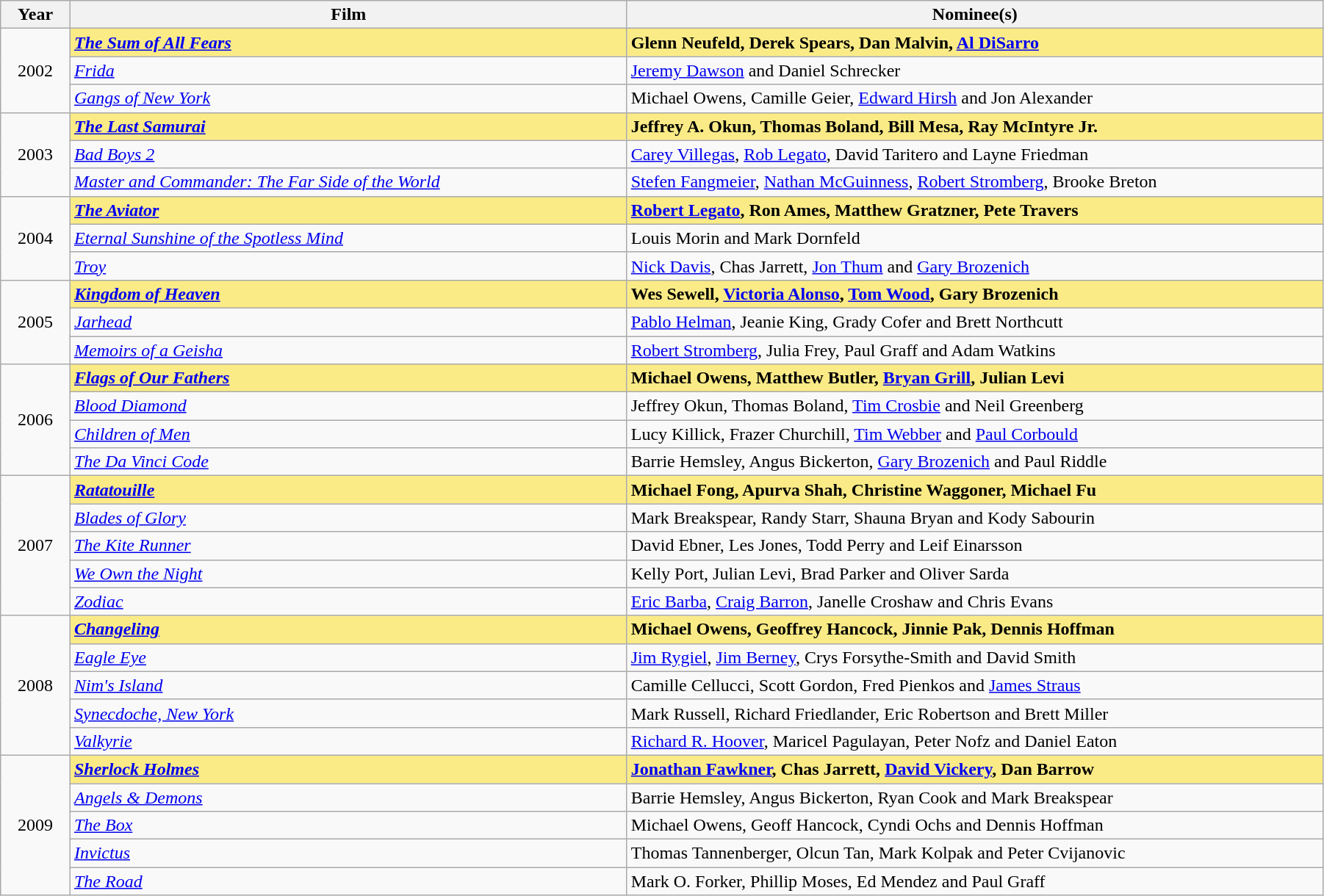<table class="wikitable" width="95%" cellpadding="5">
<tr>
<th width="5%">Year</th>
<th width="40%">Film</th>
<th width="50%">Nominee(s)</th>
</tr>
<tr>
<td rowspan="3" style="text-align:center;">2002<br></td>
<td style="background:#FAEB86;"><strong><em><a href='#'>The Sum of All Fears</a></em></strong></td>
<td style="background:#FAEB86;"><strong>Glenn Neufeld, Derek Spears, Dan Malvin, <a href='#'>Al DiSarro</a></strong></td>
</tr>
<tr>
<td><em><a href='#'>Frida</a></em></td>
<td><a href='#'>Jeremy Dawson</a> and Daniel Schrecker</td>
</tr>
<tr>
<td><em><a href='#'>Gangs of New York</a></em></td>
<td>Michael Owens, Camille Geier, <a href='#'>Edward Hirsh</a> and Jon Alexander</td>
</tr>
<tr>
<td rowspan="3" style="text-align:center;">2003<br></td>
<td style="background:#FAEB86;"><strong><em><a href='#'>The Last Samurai</a></em></strong></td>
<td style="background:#FAEB86;"><strong>Jeffrey A. Okun, Thomas Boland, Bill Mesa, Ray McIntyre Jr.</strong></td>
</tr>
<tr>
<td><em><a href='#'>Bad Boys 2</a></em></td>
<td><a href='#'>Carey Villegas</a>, <a href='#'>Rob Legato</a>, David Taritero and Layne Friedman</td>
</tr>
<tr>
<td><em><a href='#'>Master and Commander: The Far Side of the World</a></em></td>
<td><a href='#'>Stefen Fangmeier</a>, <a href='#'>Nathan McGuinness</a>, <a href='#'>Robert Stromberg</a>, Brooke Breton</td>
</tr>
<tr>
<td rowspan="3" style="text-align:center;">2004<br></td>
<td style="background:#FAEB86;"><strong><em><a href='#'>The Aviator</a></em></strong></td>
<td style="background:#FAEB86;"><strong><a href='#'>Robert Legato</a>, Ron Ames, Matthew Gratzner, Pete Travers</strong></td>
</tr>
<tr>
<td><em><a href='#'>Eternal Sunshine of the Spotless Mind</a></em></td>
<td>Louis Morin and Mark Dornfeld</td>
</tr>
<tr>
<td><em><a href='#'>Troy</a></em></td>
<td><a href='#'>Nick Davis</a>, Chas Jarrett, <a href='#'>Jon Thum</a> and <a href='#'>Gary Brozenich</a></td>
</tr>
<tr>
<td rowspan="3" style="text-align:center;">2005<br></td>
<td style="background:#FAEB86;"><strong><em><a href='#'>Kingdom of Heaven</a></em></strong></td>
<td style="background:#FAEB86;"><strong>Wes Sewell, <a href='#'>Victoria Alonso</a>, <a href='#'>Tom Wood</a>, Gary Brozenich</strong></td>
</tr>
<tr>
<td><em><a href='#'>Jarhead</a></em></td>
<td><a href='#'>Pablo Helman</a>, Jeanie King, Grady Cofer and Brett Northcutt</td>
</tr>
<tr>
<td><em><a href='#'>Memoirs of a Geisha</a></em></td>
<td><a href='#'>Robert Stromberg</a>, Julia Frey, Paul Graff and Adam Watkins</td>
</tr>
<tr>
<td rowspan="4" style="text-align:center;">2006<br></td>
<td style="background:#FAEB86;"><strong><em><a href='#'>Flags of Our Fathers</a></em></strong></td>
<td style="background:#FAEB86;"><strong>Michael Owens, Matthew Butler, <a href='#'>Bryan Grill</a>, Julian Levi</strong></td>
</tr>
<tr>
<td><em><a href='#'>Blood Diamond</a></em></td>
<td>Jeffrey Okun, Thomas Boland, <a href='#'>Tim Crosbie</a> and Neil Greenberg</td>
</tr>
<tr>
<td><em><a href='#'>Children of Men</a></em></td>
<td>Lucy Killick, Frazer Churchill, <a href='#'>Tim Webber</a> and <a href='#'>Paul Corbould</a></td>
</tr>
<tr>
<td><em><a href='#'>The Da Vinci Code</a></em></td>
<td>Barrie Hemsley, Angus Bickerton, <a href='#'>Gary Brozenich</a> and Paul Riddle</td>
</tr>
<tr>
<td rowspan="5" style="text-align:center;">2007<br></td>
<td style="background:#FAEB86;"><strong><em><a href='#'>Ratatouille</a></em></strong></td>
<td style="background:#FAEB86;"><strong>Michael Fong, Apurva Shah, Christine Waggoner, Michael Fu</strong></td>
</tr>
<tr>
<td><em><a href='#'>Blades of Glory</a></em></td>
<td>Mark Breakspear, Randy Starr, Shauna Bryan and Kody Sabourin</td>
</tr>
<tr>
<td><em><a href='#'>The Kite Runner</a></em></td>
<td>David Ebner, Les Jones, Todd Perry and Leif Einarsson</td>
</tr>
<tr>
<td><em><a href='#'>We Own the Night</a></em></td>
<td>Kelly Port, Julian Levi, Brad Parker and Oliver Sarda</td>
</tr>
<tr>
<td><em><a href='#'>Zodiac</a></em></td>
<td><a href='#'>Eric Barba</a>, <a href='#'>Craig Barron</a>, Janelle Croshaw and Chris Evans</td>
</tr>
<tr>
<td rowspan="5" style="text-align:center;">2008<br></td>
<td style="background:#FAEB86;"><strong><em><a href='#'>Changeling</a></em></strong></td>
<td style="background:#FAEB86;"><strong>Michael Owens, Geoffrey Hancock, Jinnie Pak, Dennis Hoffman</strong></td>
</tr>
<tr>
<td><em><a href='#'>Eagle Eye</a></em></td>
<td><a href='#'>Jim Rygiel</a>, <a href='#'>Jim Berney</a>, Crys Forsythe-Smith and David Smith</td>
</tr>
<tr>
<td><em><a href='#'>Nim's Island</a></em></td>
<td>Camille Cellucci, Scott Gordon, Fred Pienkos and <a href='#'>James Straus</a></td>
</tr>
<tr>
<td><em><a href='#'>Synecdoche, New York</a></em></td>
<td>Mark Russell, Richard Friedlander, Eric Robertson and Brett Miller</td>
</tr>
<tr>
<td><em><a href='#'>Valkyrie</a></em></td>
<td><a href='#'>Richard R. Hoover</a>, Maricel Pagulayan, Peter Nofz and Daniel Eaton</td>
</tr>
<tr>
<td rowspan="5" style="text-align:center;">2009<br></td>
<td style="background:#FAEB86;"><strong><em><a href='#'>Sherlock Holmes</a></em></strong></td>
<td style="background:#FAEB86;"><strong><a href='#'>Jonathan Fawkner</a>, Chas Jarrett, <a href='#'>David Vickery</a>, Dan Barrow</strong></td>
</tr>
<tr>
<td><em><a href='#'>Angels & Demons</a></em></td>
<td>Barrie Hemsley, Angus Bickerton, Ryan Cook and Mark Breakspear</td>
</tr>
<tr>
<td><em><a href='#'>The Box</a></em></td>
<td>Michael Owens, Geoff Hancock, Cyndi Ochs and Dennis Hoffman</td>
</tr>
<tr>
<td><em><a href='#'>Invictus</a></em></td>
<td>Thomas Tannenberger, Olcun Tan, Mark Kolpak and Peter Cvijanovic</td>
</tr>
<tr>
<td><em><a href='#'>The Road</a></em></td>
<td>Mark O. Forker, Phillip Moses, Ed Mendez and Paul Graff</td>
</tr>
</table>
